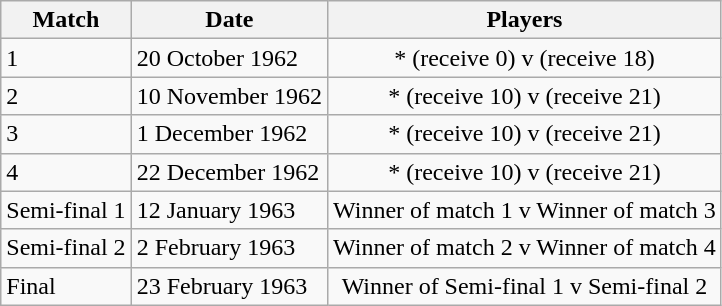<table class="wikitable">
<tr>
<th>Match</th>
<th>Date</th>
<th>Players</th>
</tr>
<tr>
<td>1</td>
<td>20 October 1962</td>
<td align="center">* (receive 0) v  (receive 18)</td>
</tr>
<tr>
<td>2</td>
<td>10 November 1962</td>
<td align="center">* (receive 10) v  (receive 21)</td>
</tr>
<tr>
<td>3</td>
<td>1 December 1962</td>
<td align="center">* (receive 10) v  (receive 21)</td>
</tr>
<tr>
<td>4</td>
<td>22 December 1962</td>
<td align="center">* (receive 10) v  (receive 21)</td>
</tr>
<tr>
<td>Semi-final 1</td>
<td>12 January 1963</td>
<td align="center">Winner of match 1 v Winner of match 3</td>
</tr>
<tr>
<td>Semi-final 2</td>
<td>2 February 1963</td>
<td align="center">Winner of match 2 v Winner of match 4</td>
</tr>
<tr>
<td>Final</td>
<td>23 February 1963</td>
<td align="center">Winner of Semi-final 1 v Semi-final 2</td>
</tr>
</table>
